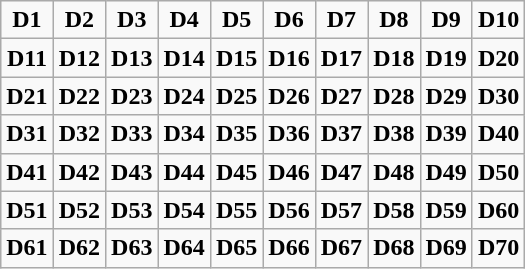<table class="wikitable" style="text-align: center;">
<tr valign="top">
<td><strong>D1</strong><br></td>
<td><strong>D2</strong><br></td>
<td><strong>D3</strong><br></td>
<td><strong>D4</strong><br></td>
<td><strong>D5</strong><br></td>
<td><strong>D6</strong><br></td>
<td><strong>D7</strong><br></td>
<td><strong>D8</strong><br></td>
<td><strong>D9</strong><br></td>
<td><strong>D10</strong><br></td>
</tr>
<tr valign="top">
<td><strong>D11</strong><br></td>
<td><strong>D12</strong><br></td>
<td><strong>D13</strong><br></td>
<td><strong>D14</strong><br></td>
<td><strong>D15</strong><br></td>
<td><strong>D16</strong><br></td>
<td><strong>D17</strong><br></td>
<td><strong>D18</strong><br></td>
<td><strong>D19</strong><br></td>
<td><strong>D20</strong><br></td>
</tr>
<tr valign="top">
<td><strong>D21</strong><br></td>
<td><strong>D22</strong><br></td>
<td><strong>D23</strong><br></td>
<td><strong>D24</strong><br></td>
<td><strong>D25</strong><br></td>
<td><strong>D26</strong><br></td>
<td><strong>D27</strong><br></td>
<td><strong>D28</strong><br></td>
<td><strong>D29</strong><br></td>
<td><strong>D30</strong><br></td>
</tr>
<tr valign="top">
<td><strong>D31</strong><br></td>
<td><strong>D32</strong><br></td>
<td><strong>D33</strong><br></td>
<td><strong>D34</strong><br></td>
<td><strong>D35</strong><br></td>
<td><strong>D36</strong><br></td>
<td><strong>D37</strong><br></td>
<td><strong>D38</strong><br></td>
<td><strong>D39</strong><br></td>
<td><strong>D40</strong><br></td>
</tr>
<tr valign="top">
<td><strong>D41</strong><br></td>
<td><strong>D42</strong><br></td>
<td><strong>D43</strong><br></td>
<td><strong>D44</strong><br></td>
<td><strong>D45</strong><br></td>
<td><strong>D46</strong><br></td>
<td><strong>D47</strong><br></td>
<td><strong>D48</strong><br></td>
<td><strong>D49</strong><br></td>
<td><strong>D50</strong><br></td>
</tr>
<tr valign="top">
<td><strong>D51</strong><br></td>
<td><strong>D52</strong><br></td>
<td><strong>D53</strong><br></td>
<td><strong>D54</strong><br></td>
<td><strong>D55</strong><br></td>
<td><strong>D56</strong><br></td>
<td><strong>D57</strong><br></td>
<td><strong>D58</strong><br></td>
<td><strong>D59</strong><br></td>
<td><strong>D60</strong><br></td>
</tr>
<tr valign="top">
<td><strong>D61</strong><br></td>
<td><strong>D62</strong><br></td>
<td><strong>D63</strong><br></td>
<td><strong>D64</strong><br></td>
<td><strong>D65</strong><br></td>
<td><strong>D66</strong><br></td>
<td><strong>D67</strong><br></td>
<td><strong>D68</strong><br></td>
<td><strong>D69</strong><br></td>
<td><strong>D70</strong><br></td>
</tr>
</table>
